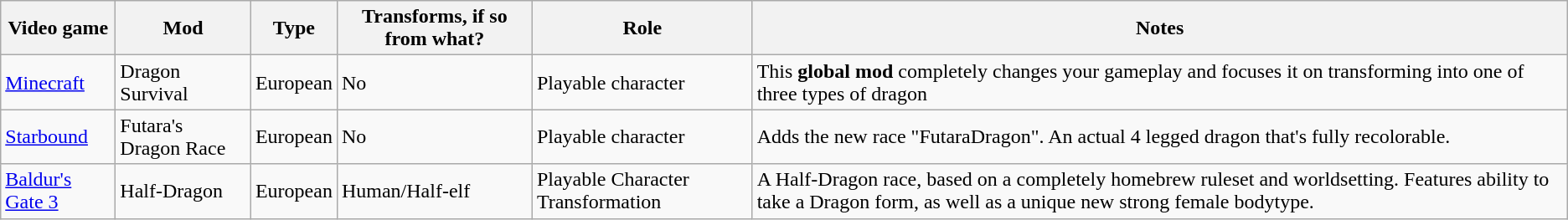<table class="wikitable sortable">
<tr>
<th bgcolor="#99ccff"><strong>Video game</strong></th>
<th bgcolor="#99ccff"><strong>Mod</strong></th>
<th bgcolor="#99ccff"><strong>Type</strong></th>
<th bgcolor="#99ccff"><strong>Transforms, if so from what?</strong></th>
<th bgcolor="#99ccff"><strong>Role</strong></th>
<th bgcolor="#99ccff"><strong>Notes</strong></th>
</tr>
<tr>
<td><a href='#'>Minecraft</a></td>
<td>Dragon Survival</td>
<td>European</td>
<td>No</td>
<td>Playable character</td>
<td>This <strong>global mod</strong> completely changes your gameplay and focuses it on transforming into one of three types of dragon</td>
</tr>
<tr>
<td><a href='#'>Starbound</a></td>
<td>Futara's Dragon Race</td>
<td>European</td>
<td>No</td>
<td>Playable character</td>
<td>Adds the new race "FutaraDragon". An actual 4 legged dragon that's fully recolorable.</td>
</tr>
<tr>
<td><a href='#'>Baldur's Gate 3</a></td>
<td>Half-Dragon</td>
<td>European</td>
<td>Human/Half-elf</td>
<td>Playable Character Transformation</td>
<td>A Half-Dragon race, based on a completely homebrew ruleset and worldsetting. Features ability to take a Dragon form, as well as a unique new strong female bodytype.</td>
</tr>
</table>
